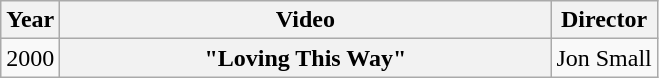<table class="wikitable plainrowheaders">
<tr>
<th>Year</th>
<th style="width:20em;">Video</th>
<th>Director</th>
</tr>
<tr>
<td>2000</td>
<th scope="row">"Loving This Way" </th>
<td>Jon Small</td>
</tr>
</table>
